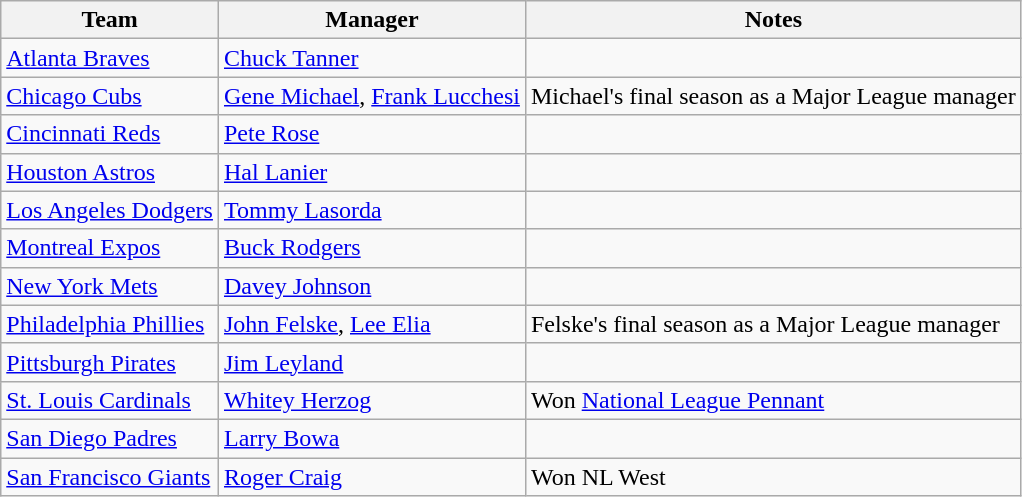<table class="wikitable">
<tr>
<th>Team</th>
<th>Manager</th>
<th>Notes</th>
</tr>
<tr>
<td><a href='#'>Atlanta Braves</a></td>
<td><a href='#'>Chuck Tanner</a></td>
<td></td>
</tr>
<tr>
<td><a href='#'>Chicago Cubs</a></td>
<td><a href='#'>Gene Michael</a>, <a href='#'>Frank Lucchesi</a></td>
<td>Michael's final season as a Major League manager</td>
</tr>
<tr>
<td><a href='#'>Cincinnati Reds</a></td>
<td><a href='#'>Pete Rose</a></td>
<td></td>
</tr>
<tr>
<td><a href='#'>Houston Astros</a></td>
<td><a href='#'>Hal Lanier</a></td>
<td></td>
</tr>
<tr>
<td><a href='#'>Los Angeles Dodgers</a></td>
<td><a href='#'>Tommy Lasorda</a></td>
<td></td>
</tr>
<tr>
<td><a href='#'>Montreal Expos</a></td>
<td><a href='#'>Buck Rodgers</a></td>
<td></td>
</tr>
<tr>
<td><a href='#'>New York Mets</a></td>
<td><a href='#'>Davey Johnson</a></td>
<td></td>
</tr>
<tr>
<td><a href='#'>Philadelphia Phillies</a></td>
<td><a href='#'>John Felske</a>, <a href='#'>Lee Elia</a></td>
<td>Felske's final season as a Major League manager</td>
</tr>
<tr>
<td><a href='#'>Pittsburgh Pirates</a></td>
<td><a href='#'>Jim Leyland</a></td>
<td></td>
</tr>
<tr>
<td><a href='#'>St. Louis Cardinals</a></td>
<td><a href='#'>Whitey Herzog</a></td>
<td>Won <a href='#'>National League Pennant</a></td>
</tr>
<tr>
<td><a href='#'>San Diego Padres</a></td>
<td><a href='#'>Larry Bowa</a></td>
<td></td>
</tr>
<tr>
<td><a href='#'>San Francisco Giants</a></td>
<td><a href='#'>Roger Craig</a></td>
<td>Won NL West</td>
</tr>
</table>
